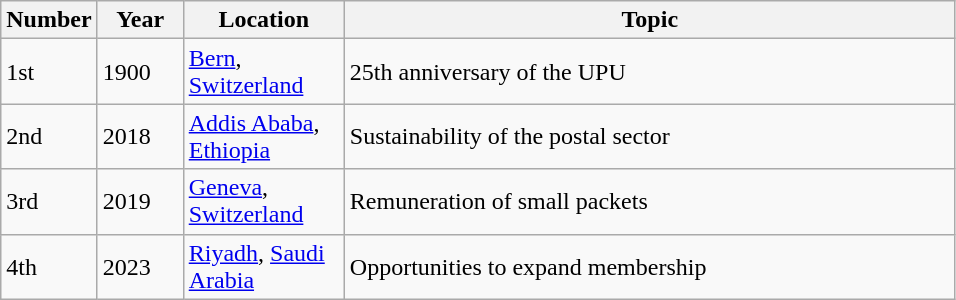<table class="wikitable" style="width: 600">
<tr>
<th scope="col" width="50">Number</th>
<th ! scope="col" width="50">Year</th>
<th ! scope="col" width="100">Location</th>
<th ! scope="col" width="400">Topic</th>
</tr>
<tr>
<td>1st</td>
<td>1900</td>
<td><a href='#'>Bern</a>, <a href='#'>Switzerland</a></td>
<td>25th anniversary of the UPU</td>
</tr>
<tr>
<td>2nd</td>
<td>2018</td>
<td><a href='#'>Addis Ababa</a>, <a href='#'>Ethiopia</a></td>
<td>Sustainability of the postal sector</td>
</tr>
<tr>
<td>3rd</td>
<td>2019</td>
<td><a href='#'>Geneva</a>, <a href='#'>Switzerland</a></td>
<td>Remuneration of small packets</td>
</tr>
<tr>
<td>4th</td>
<td>2023</td>
<td><a href='#'>Riyadh</a>, <a href='#'>Saudi Arabia</a></td>
<td>Opportunities to expand membership</td>
</tr>
</table>
